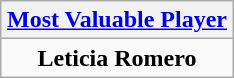<table class=wikitable style="text-align:center; margin:auto">
<tr>
<th><a href='#'>Most Valuable Player</a></th>
</tr>
<tr>
<td><strong> Leticia Romero </strong></td>
</tr>
</table>
